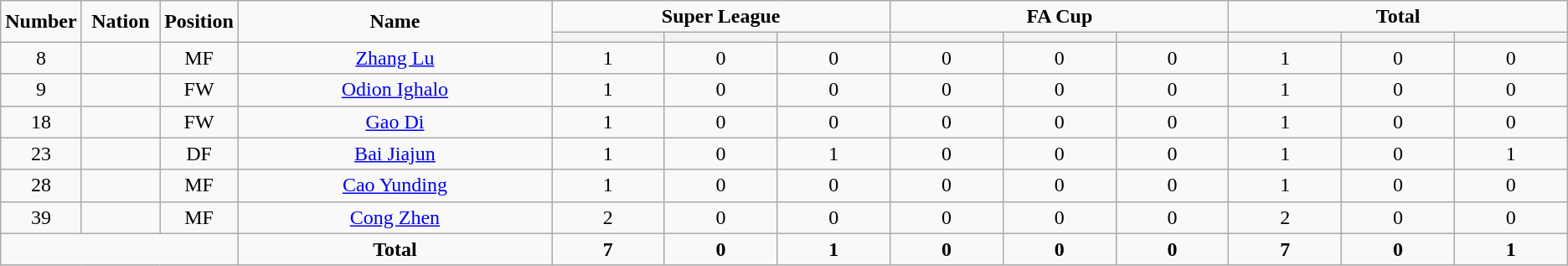<table class="wikitable" style="text-align:center;">
<tr>
<td rowspan="2"  style="width:5%; text-align:center;"><strong>Number</strong></td>
<td rowspan="2"  style="width:5%; text-align:center;"><strong>Nation</strong></td>
<td rowspan="2"  style="width:5%; text-align:center;"><strong>Position</strong></td>
<td rowspan="2"  style="width:20%; text-align:center;"><strong>Name</strong></td>
<td colspan="3" style="text-align:center;"><strong>Super League</strong></td>
<td colspan="3" style="text-align:center;"><strong>FA Cup</strong></td>
<td colspan="3" style="text-align:center;"><strong>Total</strong></td>
</tr>
<tr>
<th style="width:40px; "></th>
<th style="width:40px; "></th>
<th style="width:40px; "></th>
<th style="width:40px; "></th>
<th style="width:40px; "></th>
<th style="width:40px; "></th>
<th style="width:40px; "></th>
<th style="width:40px; "></th>
<th style="width:40px; "></th>
</tr>
<tr>
<td>8</td>
<td></td>
<td>MF</td>
<td><a href='#'>Zhang Lu</a></td>
<td>1</td>
<td>0</td>
<td>0</td>
<td>0</td>
<td>0</td>
<td>0</td>
<td>1</td>
<td>0</td>
<td>0</td>
</tr>
<tr>
<td>9</td>
<td></td>
<td>FW</td>
<td><a href='#'>Odion Ighalo</a></td>
<td>1</td>
<td>0</td>
<td>0</td>
<td>0</td>
<td>0</td>
<td>0</td>
<td>1</td>
<td>0</td>
<td>0</td>
</tr>
<tr>
<td>18</td>
<td></td>
<td>FW</td>
<td><a href='#'>Gao Di</a></td>
<td>1</td>
<td>0</td>
<td>0</td>
<td>0</td>
<td>0</td>
<td>0</td>
<td>1</td>
<td>0</td>
<td>0</td>
</tr>
<tr>
<td>23</td>
<td></td>
<td>DF</td>
<td><a href='#'>Bai Jiajun</a></td>
<td>1</td>
<td>0</td>
<td>1</td>
<td>0</td>
<td>0</td>
<td>0</td>
<td>1</td>
<td>0</td>
<td>1</td>
</tr>
<tr>
<td>28</td>
<td></td>
<td>MF</td>
<td><a href='#'>Cao Yunding</a></td>
<td>1</td>
<td>0</td>
<td>0</td>
<td>0</td>
<td>0</td>
<td>0</td>
<td>1</td>
<td>0</td>
<td>0</td>
</tr>
<tr>
<td>39</td>
<td></td>
<td>MF</td>
<td><a href='#'>Cong Zhen</a></td>
<td>2</td>
<td>0</td>
<td>0</td>
<td>0</td>
<td>0</td>
<td>0</td>
<td>2</td>
<td>0</td>
<td>0</td>
</tr>
<tr>
<td colspan="3"></td>
<td><strong>Total</strong></td>
<td><strong>7</strong></td>
<td><strong>0</strong></td>
<td><strong>1</strong></td>
<td><strong>0</strong></td>
<td><strong>0</strong></td>
<td><strong>0</strong></td>
<td><strong>7</strong></td>
<td><strong>0</strong></td>
<td><strong>1</strong></td>
</tr>
</table>
